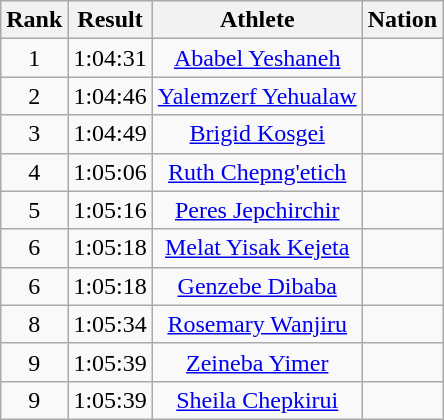<table class="wikitable" style="text-align:center">
<tr>
<th>Rank</th>
<th>Result</th>
<th>Athlete</th>
<th>Nation</th>
</tr>
<tr>
<td>1</td>
<td>1:04:31</td>
<td><a href='#'>Ababel Yeshaneh</a></td>
<td align=left></td>
</tr>
<tr>
<td>2</td>
<td>1:04:46</td>
<td><a href='#'>Yalemzerf Yehualaw</a></td>
<td align=left></td>
</tr>
<tr>
<td>3</td>
<td>1:04:49</td>
<td><a href='#'>Brigid Kosgei</a></td>
<td align=left></td>
</tr>
<tr>
<td>4</td>
<td>1:05:06</td>
<td><a href='#'>Ruth Chepng'etich</a></td>
<td align=left></td>
</tr>
<tr>
<td>5</td>
<td>1:05:16</td>
<td><a href='#'>Peres Jepchirchir</a></td>
<td align=left></td>
</tr>
<tr>
<td>6</td>
<td>1:05:18</td>
<td><a href='#'>Melat Yisak Kejeta</a></td>
<td align=left></td>
</tr>
<tr>
<td>6</td>
<td>1:05:18</td>
<td><a href='#'>Genzebe Dibaba</a></td>
<td align=left></td>
</tr>
<tr>
<td>8</td>
<td>1:05:34</td>
<td><a href='#'>Rosemary Wanjiru</a></td>
<td align=left></td>
</tr>
<tr>
<td>9</td>
<td>1:05:39</td>
<td><a href='#'>Zeineba Yimer</a></td>
<td align=left></td>
</tr>
<tr>
<td>9</td>
<td>1:05:39</td>
<td><a href='#'>Sheila Chepkirui</a></td>
<td align=left></td>
</tr>
</table>
